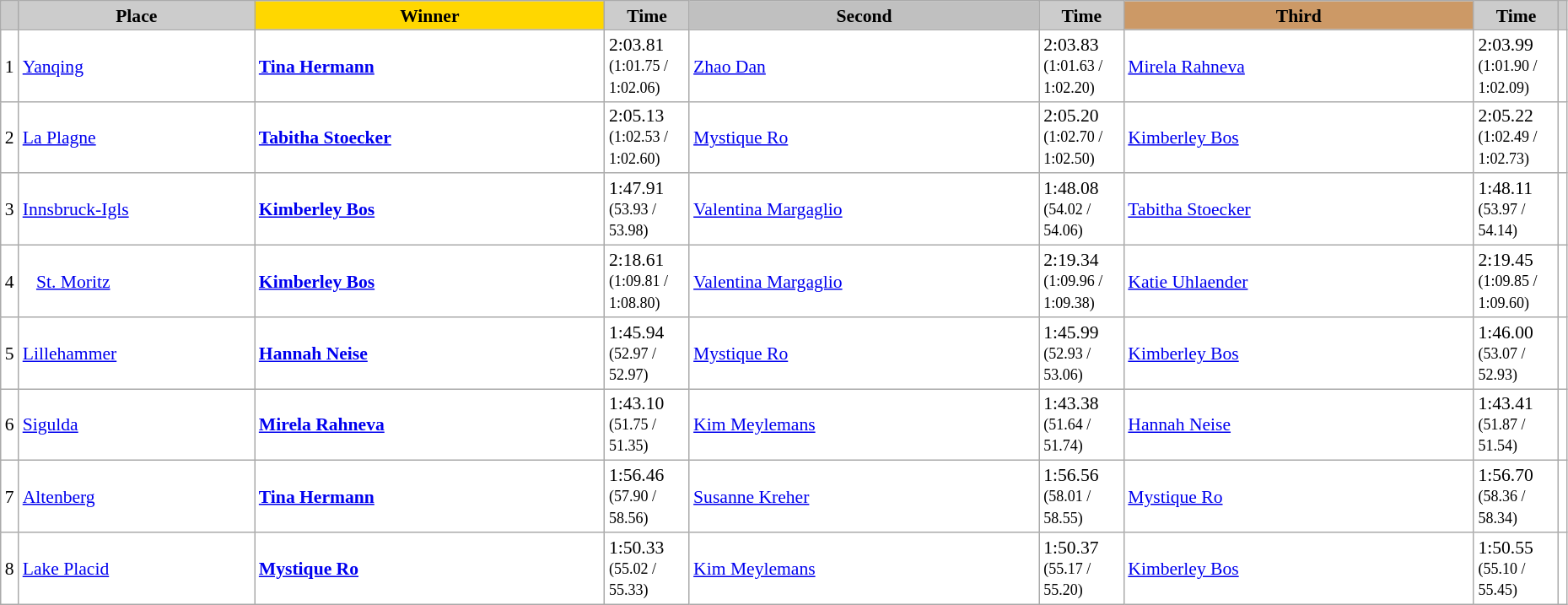<table class="wikitable plainrowheaders" style="background:#fff; font-size:90%; line-height:16px; border:grey solid 1px; border-collapse:collapse;">
<tr>
<th scope="col" style="background:#ccc; width=10 px;"></th>
<th scope="col" style="background:#ccc; width:180px;">Place</th>
<th scope="col" style="background:gold; width:270px;">Winner</th>
<th scope="col" style="background:#ccc; width:60px;">Time</th>
<th scope="col" style="background:silver; width:270px">Second</th>
<th scope="col" style="background:#ccc; width:60px;">Time</th>
<th scope="col" style="background:#c96; width:270px;">Third</th>
<th scope="col" style="background:#ccc; width:60px;">Time</th>
<th scope="col" style="background:#ccc; width=10 px;"></th>
</tr>
<tr>
<td style="text-align:center">1</td>
<td> <a href='#'>Yanqing</a></td>
<td><strong> <a href='#'>Tina Hermann</a></strong></td>
<td>2:03.81<br><small>(1:01.75 / 1:02.06)</small></td>
<td> <a href='#'>Zhao Dan</a></td>
<td>2:03.83<br><small>(1:01.63 / 1:02.20)</small></td>
<td> <a href='#'>Mirela Rahneva</a></td>
<td>2:03.99<br><small>(1:01.90 / 1:02.09)</small></td>
<td></td>
</tr>
<tr>
<td style="text-align:center">2</td>
<td> <a href='#'>La Plagne</a></td>
<td><strong> <a href='#'>Tabitha Stoecker</a></strong></td>
<td>2:05.13<br><small>(1:02.53 / 1:02.60)</small></td>
<td> <a href='#'>Mystique Ro</a></td>
<td>2:05.20<br><small>(1:02.70 / 1:02.50)</small></td>
<td> <a href='#'>Kimberley Bos</a></td>
<td>2:05.22<br><small>(1:02.49 / 1:02.73)</small></td>
<td></td>
</tr>
<tr>
<td style="text-align:center">3</td>
<td> <a href='#'>Innsbruck-Igls</a></td>
<td><strong> <a href='#'>Kimberley Bos</a></strong></td>
<td>1:47.91<br><small>(53.93 / 53.98)</small></td>
<td> <a href='#'>Valentina Margaglio</a></td>
<td>1:48.08<br><small>(54.02 / 54.06)</small></td>
<td> <a href='#'>Tabitha Stoecker</a></td>
<td>1:48.11<br><small>(53.97 / 54.14)</small></td>
<td></td>
</tr>
<tr>
<td style="text-align:center">4</td>
<td>   <a href='#'>St. Moritz</a></td>
<td><strong> <a href='#'>Kimberley Bos</a></strong></td>
<td>2:18.61<br><small>(1:09.81 / 1:08.80)</small></td>
<td> <a href='#'>Valentina Margaglio</a></td>
<td>2:19.34<br><small>(1:09.96 / 1:09.38)</small></td>
<td> <a href='#'>Katie Uhlaender</a></td>
<td>2:19.45<br><small>(1:09.85 / 1:09.60)</small></td>
<td></td>
</tr>
<tr>
<td style="text-align:center">5</td>
<td> <a href='#'>Lillehammer</a></td>
<td><strong> <a href='#'>Hannah Neise</a></strong></td>
<td>1:45.94<br><small>(52.97 / 52.97)</small></td>
<td> <a href='#'>Mystique Ro</a></td>
<td>1:45.99<br><small>(52.93 / 53.06)</small></td>
<td> <a href='#'>Kimberley Bos</a></td>
<td>1:46.00<br><small>(53.07 / 52.93)</small></td>
<td></td>
</tr>
<tr>
<td style="text-align:center">6</td>
<td> <a href='#'>Sigulda</a></td>
<td><strong> <a href='#'>Mirela Rahneva</a></strong></td>
<td>1:43.10<br><small>(51.75 / 51.35)</small></td>
<td> <a href='#'>Kim Meylemans</a></td>
<td>1:43.38<br><small>(51.64 / 51.74)</small></td>
<td> <a href='#'>Hannah Neise</a></td>
<td>1:43.41<br><small>(51.87 / 51.54)</small></td>
<td></td>
</tr>
<tr>
<td style="text-align:center">7</td>
<td> <a href='#'>Altenberg</a></td>
<td><strong> <a href='#'>Tina Hermann</a></strong></td>
<td>1:56.46<br><small>(57.90 / 58.56)</small></td>
<td> <a href='#'>Susanne Kreher</a></td>
<td>1:56.56<br><small>(58.01 / 58.55)</small></td>
<td> <a href='#'>Mystique Ro</a></td>
<td>1:56.70<br><small>(58.36 / 58.34)</small></td>
<td></td>
</tr>
<tr>
<td style="text-align:center">8</td>
<td> <a href='#'>Lake Placid</a></td>
<td><strong> <a href='#'>Mystique Ro</a></strong></td>
<td>1:50.33<br><small>(55.02 / 55.33)</small></td>
<td> <a href='#'>Kim Meylemans</a></td>
<td>1:50.37<br><small>(55.17 / 55.20)</small></td>
<td> <a href='#'>Kimberley Bos</a></td>
<td>1:50.55<br><small>(55.10 / 55.45)</small></td>
<td></td>
</tr>
</table>
